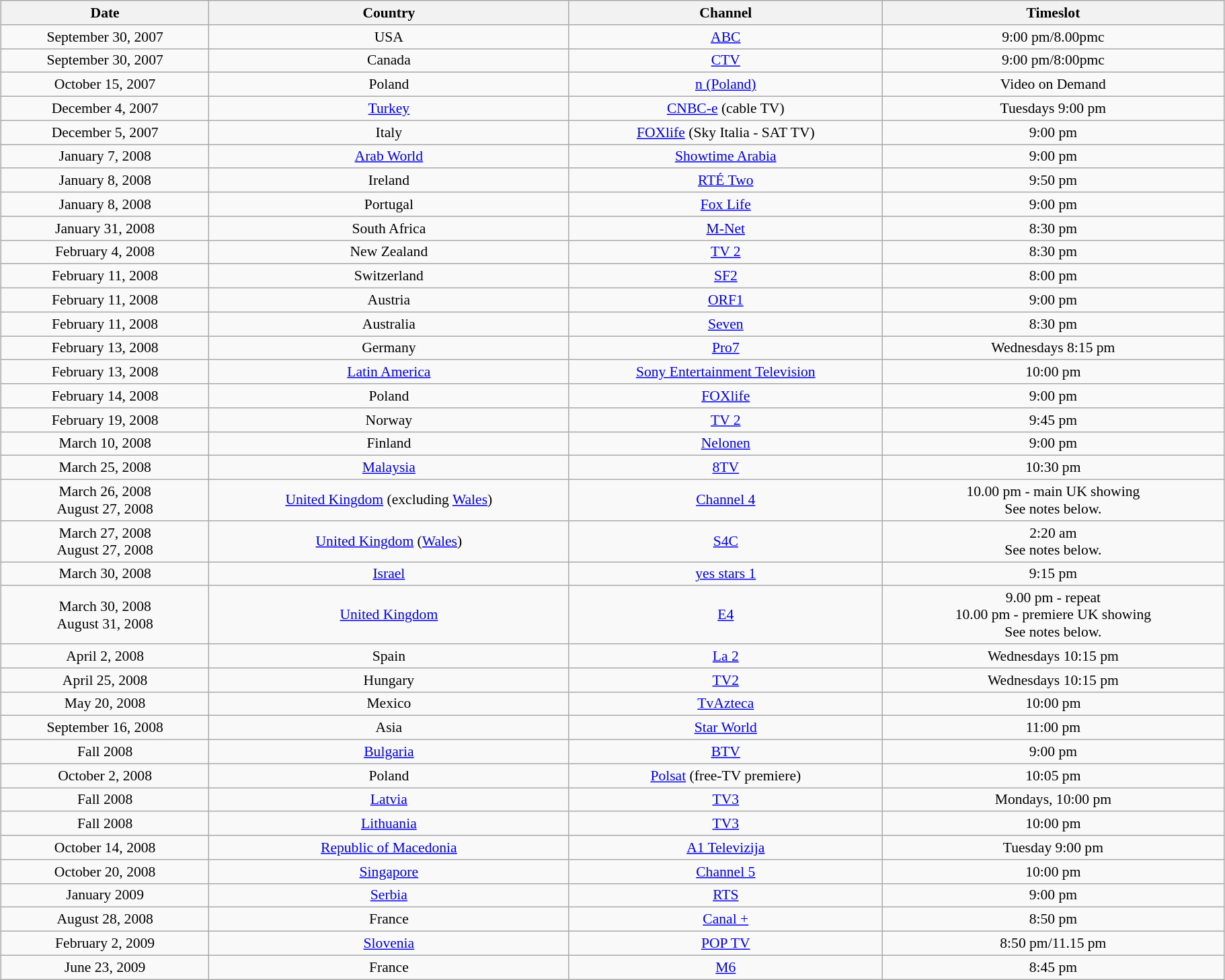<table class="wikitable" style="font-size:90%; text-align:center; width: 96%; margin-left: auto; margin-right: auto;">
<tr>
<th>Date</th>
<th>Country</th>
<th>Channel</th>
<th>Timeslot</th>
</tr>
<tr>
<td>September 30, 2007</td>
<td>USA</td>
<td><a href='#'>ABC</a></td>
<td>9:00 pm/8.00pmc</td>
</tr>
<tr>
<td>September 30, 2007</td>
<td>Canada</td>
<td><a href='#'>CTV</a></td>
<td>9:00 pm/8:00pmc</td>
</tr>
<tr>
<td>October 15, 2007</td>
<td>Poland</td>
<td><a href='#'>n (Poland)</a></td>
<td>Video on Demand</td>
</tr>
<tr>
<td>December 4, 2007</td>
<td><a href='#'>Turkey</a></td>
<td><a href='#'>CNBC-e</a> (cable TV)</td>
<td>Tuesdays 9:00 pm</td>
</tr>
<tr>
<td>December 5, 2007</td>
<td>Italy</td>
<td><a href='#'>FOXlife</a> (Sky Italia - SAT TV)</td>
<td>9:00 pm</td>
</tr>
<tr>
<td>January 7, 2008</td>
<td><a href='#'>Arab World</a></td>
<td><a href='#'>Showtime Arabia</a></td>
<td>9:00 pm</td>
</tr>
<tr>
<td>January 8, 2008</td>
<td>Ireland</td>
<td><a href='#'>RTÉ Two</a></td>
<td>9:50 pm</td>
</tr>
<tr>
<td>January 8, 2008</td>
<td>Portugal</td>
<td><a href='#'>Fox Life</a></td>
<td>9:00 pm</td>
</tr>
<tr>
<td>January 31, 2008</td>
<td>South Africa</td>
<td><a href='#'>M-Net</a></td>
<td>8:30 pm</td>
</tr>
<tr>
<td>February 4, 2008</td>
<td>New Zealand</td>
<td><a href='#'>TV 2</a></td>
<td>8:30 pm</td>
</tr>
<tr>
<td>February 11, 2008</td>
<td>Switzerland</td>
<td><a href='#'>SF2</a></td>
<td>8:00 pm</td>
</tr>
<tr>
<td>February 11, 2008</td>
<td>Austria</td>
<td><a href='#'>ORF1</a></td>
<td>9:00 pm</td>
</tr>
<tr>
<td>February 11, 2008</td>
<td>Australia</td>
<td><a href='#'>Seven</a></td>
<td>8:30 pm</td>
</tr>
<tr>
<td>February 13, 2008</td>
<td>Germany</td>
<td><a href='#'>Pro7</a></td>
<td>Wednesdays 8:15 pm</td>
</tr>
<tr>
<td>February 13, 2008</td>
<td><a href='#'>Latin America</a></td>
<td><a href='#'>Sony Entertainment Television</a></td>
<td>10:00 pm</td>
</tr>
<tr>
<td>February 14, 2008</td>
<td>Poland</td>
<td><a href='#'>FOXlife</a></td>
<td>9:00 pm</td>
</tr>
<tr>
<td>February 19, 2008</td>
<td>Norway</td>
<td><a href='#'>TV 2</a></td>
<td>9:45 pm</td>
</tr>
<tr>
<td>March 10, 2008</td>
<td>Finland</td>
<td><a href='#'>Nelonen</a></td>
<td>9:00 pm</td>
</tr>
<tr>
<td>March 25, 2008</td>
<td><a href='#'>Malaysia</a></td>
<td><a href='#'>8TV</a></td>
<td>10:30 pm</td>
</tr>
<tr>
<td>March 26, 2008<br>August 27, 2008</td>
<td><a href='#'>United Kingdom</a> (excluding <a href='#'>Wales</a>)</td>
<td><a href='#'>Channel 4</a></td>
<td>10.00 pm - main UK showing<br>See notes below.</td>
</tr>
<tr>
<td>March 27, 2008<br>August 27, 2008</td>
<td><a href='#'>United Kingdom</a> (<a href='#'>Wales</a>)</td>
<td><a href='#'>S4C</a></td>
<td>2:20 am<br>See notes below.</td>
</tr>
<tr>
<td>March 30, 2008</td>
<td><a href='#'>Israel</a></td>
<td><a href='#'>yes stars 1</a></td>
<td>9:15 pm</td>
</tr>
<tr>
<td>March 30, 2008<br>August 31, 2008</td>
<td><a href='#'>United Kingdom</a></td>
<td><a href='#'>E4</a></td>
<td>9.00 pm - repeat<br>10.00 pm - premiere UK showing<br>See notes below.</td>
</tr>
<tr>
<td>April 2, 2008</td>
<td>Spain</td>
<td><a href='#'>La 2</a></td>
<td>Wednesdays 10:15 pm</td>
</tr>
<tr>
<td>April 25, 2008</td>
<td>Hungary</td>
<td><a href='#'>TV2</a></td>
<td>Wednesdays 10:15 pm</td>
</tr>
<tr>
<td>May 20, 2008</td>
<td>Mexico</td>
<td><a href='#'>TvAzteca</a></td>
<td>10:00 pm</td>
</tr>
<tr>
<td>September 16, 2008</td>
<td>Asia</td>
<td><a href='#'>Star World</a></td>
<td>11:00 pm</td>
</tr>
<tr>
<td>Fall 2008</td>
<td><a href='#'>Bulgaria</a></td>
<td><a href='#'>BTV</a></td>
<td>9:00 pm</td>
</tr>
<tr>
<td>October 2, 2008</td>
<td>Poland</td>
<td><a href='#'>Polsat</a> (free-TV premiere)</td>
<td>10:05 pm</td>
</tr>
<tr>
<td>Fall 2008</td>
<td><a href='#'>Latvia</a></td>
<td><a href='#'>TV3</a></td>
<td>Mondays, 10:00 pm</td>
</tr>
<tr>
<td>Fall 2008</td>
<td><a href='#'>Lithuania</a></td>
<td><a href='#'>TV3</a></td>
<td>10:00 pm</td>
</tr>
<tr>
<td>October 14, 2008</td>
<td><a href='#'>Republic of Macedonia</a></td>
<td><a href='#'>A1 Televizija</a></td>
<td>Tuesday 9:00 pm</td>
</tr>
<tr>
<td>October 20, 2008</td>
<td><a href='#'>Singapore</a></td>
<td><a href='#'>Channel 5</a></td>
<td>10:00 pm</td>
</tr>
<tr>
<td>January 2009</td>
<td><a href='#'>Serbia</a></td>
<td><a href='#'>RTS</a></td>
<td>9:00 pm</td>
</tr>
<tr>
<td>August 28, 2008</td>
<td>France</td>
<td><a href='#'>Canal +</a></td>
<td>8:50 pm</td>
</tr>
<tr>
<td>February 2, 2009</td>
<td><a href='#'>Slovenia</a></td>
<td><a href='#'>POP TV</a></td>
<td>8:50 pm/11.15 pm</td>
</tr>
<tr>
<td>June 23, 2009</td>
<td>France</td>
<td><a href='#'>M6</a></td>
<td>8:45 pm</td>
</tr>
</table>
